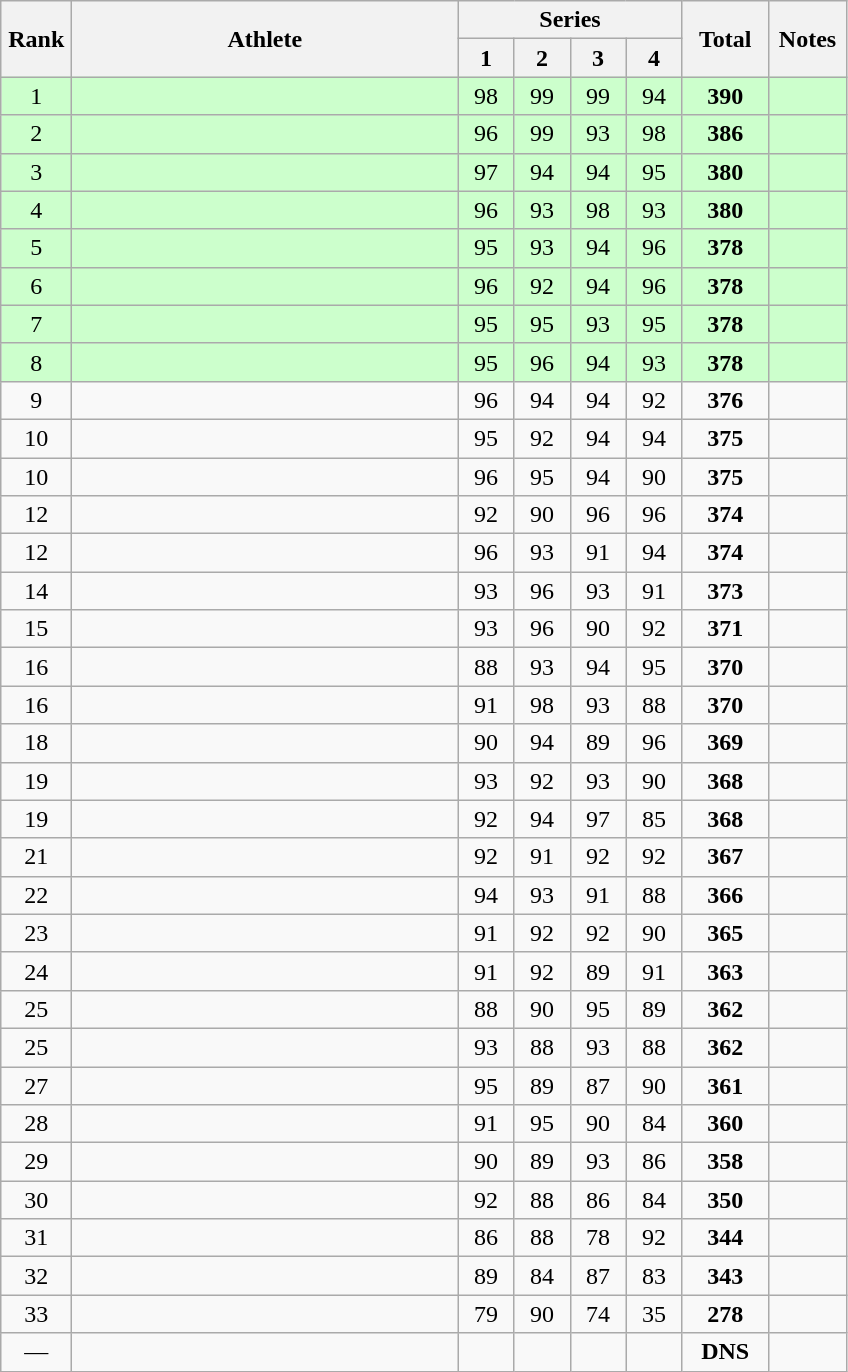<table class="wikitable" style="text-align:center">
<tr>
<th rowspan=2 width=40>Rank</th>
<th rowspan=2 width=250>Athlete</th>
<th colspan=4>Series</th>
<th rowspan=2 width=50>Total</th>
<th rowspan=2 width=45>Notes</th>
</tr>
<tr>
<th width=30>1</th>
<th width=30>2</th>
<th width=30>3</th>
<th width=30>4</th>
</tr>
<tr bgcolor=ccffcc>
<td>1</td>
<td align=left></td>
<td>98</td>
<td>99</td>
<td>99</td>
<td>94</td>
<td><strong>390</strong></td>
<td></td>
</tr>
<tr bgcolor=ccffcc>
<td>2</td>
<td align=left></td>
<td>96</td>
<td>99</td>
<td>93</td>
<td>98</td>
<td><strong>386</strong></td>
<td></td>
</tr>
<tr bgcolor=ccffcc>
<td>3</td>
<td align=left></td>
<td>97</td>
<td>94</td>
<td>94</td>
<td>95</td>
<td><strong>380</strong></td>
<td></td>
</tr>
<tr bgcolor=ccffcc>
<td>4</td>
<td align=left></td>
<td>96</td>
<td>93</td>
<td>98</td>
<td>93</td>
<td><strong>380</strong></td>
<td></td>
</tr>
<tr bgcolor=ccffcc>
<td>5</td>
<td align=left></td>
<td>95</td>
<td>93</td>
<td>94</td>
<td>96</td>
<td><strong>378</strong></td>
<td></td>
</tr>
<tr bgcolor=ccffcc>
<td>6</td>
<td align=left></td>
<td>96</td>
<td>92</td>
<td>94</td>
<td>96</td>
<td><strong>378</strong></td>
<td></td>
</tr>
<tr bgcolor=ccffcc>
<td>7</td>
<td align=left></td>
<td>95</td>
<td>95</td>
<td>93</td>
<td>95</td>
<td><strong>378</strong></td>
<td></td>
</tr>
<tr bgcolor=ccffcc>
<td>8</td>
<td align=left></td>
<td>95</td>
<td>96</td>
<td>94</td>
<td>93</td>
<td><strong>378</strong></td>
<td></td>
</tr>
<tr>
<td>9</td>
<td align=left></td>
<td>96</td>
<td>94</td>
<td>94</td>
<td>92</td>
<td><strong>376</strong></td>
<td></td>
</tr>
<tr>
<td>10</td>
<td align=left></td>
<td>95</td>
<td>92</td>
<td>94</td>
<td>94</td>
<td><strong>375</strong></td>
<td></td>
</tr>
<tr>
<td>10</td>
<td align=left></td>
<td>96</td>
<td>95</td>
<td>94</td>
<td>90</td>
<td><strong>375</strong></td>
<td></td>
</tr>
<tr>
<td>12</td>
<td align=left></td>
<td>92</td>
<td>90</td>
<td>96</td>
<td>96</td>
<td><strong>374</strong></td>
<td></td>
</tr>
<tr>
<td>12</td>
<td align=left></td>
<td>96</td>
<td>93</td>
<td>91</td>
<td>94</td>
<td><strong>374</strong></td>
<td></td>
</tr>
<tr>
<td>14</td>
<td align=left></td>
<td>93</td>
<td>96</td>
<td>93</td>
<td>91</td>
<td><strong>373</strong></td>
<td></td>
</tr>
<tr>
<td>15</td>
<td align=left></td>
<td>93</td>
<td>96</td>
<td>90</td>
<td>92</td>
<td><strong>371</strong></td>
<td></td>
</tr>
<tr>
<td>16</td>
<td align=left></td>
<td>88</td>
<td>93</td>
<td>94</td>
<td>95</td>
<td><strong>370</strong></td>
<td></td>
</tr>
<tr>
<td>16</td>
<td align=left></td>
<td>91</td>
<td>98</td>
<td>93</td>
<td>88</td>
<td><strong>370</strong></td>
<td></td>
</tr>
<tr>
<td>18</td>
<td align=left></td>
<td>90</td>
<td>94</td>
<td>89</td>
<td>96</td>
<td><strong>369</strong></td>
<td></td>
</tr>
<tr>
<td>19</td>
<td align=left></td>
<td>93</td>
<td>92</td>
<td>93</td>
<td>90</td>
<td><strong>368</strong></td>
<td></td>
</tr>
<tr>
<td>19</td>
<td align=left></td>
<td>92</td>
<td>94</td>
<td>97</td>
<td>85</td>
<td><strong>368</strong></td>
<td></td>
</tr>
<tr>
<td>21</td>
<td align=left></td>
<td>92</td>
<td>91</td>
<td>92</td>
<td>92</td>
<td><strong>367</strong></td>
<td></td>
</tr>
<tr>
<td>22</td>
<td align=left></td>
<td>94</td>
<td>93</td>
<td>91</td>
<td>88</td>
<td><strong>366</strong></td>
<td></td>
</tr>
<tr>
<td>23</td>
<td align=left></td>
<td>91</td>
<td>92</td>
<td>92</td>
<td>90</td>
<td><strong>365</strong></td>
<td></td>
</tr>
<tr>
<td>24</td>
<td align=left></td>
<td>91</td>
<td>92</td>
<td>89</td>
<td>91</td>
<td><strong>363</strong></td>
<td></td>
</tr>
<tr>
<td>25</td>
<td align=left></td>
<td>88</td>
<td>90</td>
<td>95</td>
<td>89</td>
<td><strong>362</strong></td>
<td></td>
</tr>
<tr>
<td>25</td>
<td align=left></td>
<td>93</td>
<td>88</td>
<td>93</td>
<td>88</td>
<td><strong>362</strong></td>
<td></td>
</tr>
<tr>
<td>27</td>
<td align=left></td>
<td>95</td>
<td>89</td>
<td>87</td>
<td>90</td>
<td><strong>361</strong></td>
<td></td>
</tr>
<tr>
<td>28</td>
<td align=left></td>
<td>91</td>
<td>95</td>
<td>90</td>
<td>84</td>
<td><strong>360</strong></td>
<td></td>
</tr>
<tr>
<td>29</td>
<td align=left></td>
<td>90</td>
<td>89</td>
<td>93</td>
<td>86</td>
<td><strong>358</strong></td>
<td></td>
</tr>
<tr>
<td>30</td>
<td align=left></td>
<td>92</td>
<td>88</td>
<td>86</td>
<td>84</td>
<td><strong>350</strong></td>
<td></td>
</tr>
<tr>
<td>31</td>
<td align=left></td>
<td>86</td>
<td>88</td>
<td>78</td>
<td>92</td>
<td><strong>344</strong></td>
<td></td>
</tr>
<tr>
<td>32</td>
<td align=left></td>
<td>89</td>
<td>84</td>
<td>87</td>
<td>83</td>
<td><strong>343</strong></td>
<td></td>
</tr>
<tr>
<td>33</td>
<td align=left></td>
<td>79</td>
<td>90</td>
<td>74</td>
<td>35</td>
<td><strong>278</strong></td>
<td></td>
</tr>
<tr>
<td>—</td>
<td align=left></td>
<td></td>
<td></td>
<td></td>
<td></td>
<td><strong>DNS</strong></td>
<td></td>
</tr>
</table>
